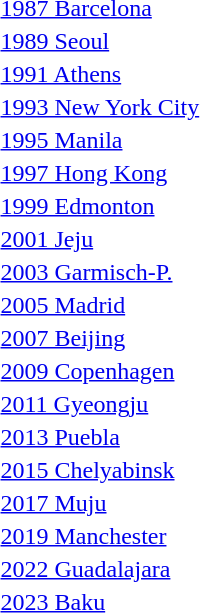<table>
<tr>
<td rowspan=2><a href='#'>1987 Barcelona</a></td>
<td rowspan=2></td>
<td rowspan=2></td>
<td></td>
</tr>
<tr>
<td></td>
</tr>
<tr>
<td rowspan=2><a href='#'>1989 Seoul</a></td>
<td rowspan=2></td>
<td rowspan=2></td>
<td></td>
</tr>
<tr>
<td></td>
</tr>
<tr>
<td rowspan=2><a href='#'>1991 Athens</a></td>
<td rowspan=2></td>
<td rowspan=2></td>
<td></td>
</tr>
<tr>
<td></td>
</tr>
<tr>
<td rowspan=2><a href='#'>1993 New York City</a></td>
<td rowspan=2></td>
<td rowspan=2></td>
<td></td>
</tr>
<tr>
<td></td>
</tr>
<tr>
<td rowspan=2><a href='#'>1995 Manila</a></td>
<td rowspan=2></td>
<td rowspan=2></td>
<td></td>
</tr>
<tr>
<td></td>
</tr>
<tr>
<td rowspan=2><a href='#'>1997 Hong Kong</a></td>
<td rowspan=2></td>
<td rowspan=2></td>
<td></td>
</tr>
<tr>
<td></td>
</tr>
<tr>
<td rowspan=2><a href='#'>1999 Edmonton</a></td>
<td rowspan=2></td>
<td rowspan=2></td>
<td></td>
</tr>
<tr>
<td></td>
</tr>
<tr>
<td rowspan=2><a href='#'>2001 Jeju</a></td>
<td rowspan=2></td>
<td rowspan=2></td>
<td></td>
</tr>
<tr>
<td></td>
</tr>
<tr>
<td rowspan=2><a href='#'>2003 Garmisch-P.</a></td>
<td rowspan=2></td>
<td rowspan=2></td>
<td></td>
</tr>
<tr>
<td></td>
</tr>
<tr>
<td rowspan=2><a href='#'>2005 Madrid</a></td>
<td rowspan=2></td>
<td rowspan=2></td>
<td></td>
</tr>
<tr>
<td></td>
</tr>
<tr>
<td rowspan=2><a href='#'>2007 Beijing</a></td>
<td rowspan=2></td>
<td rowspan=2></td>
<td></td>
</tr>
<tr>
<td></td>
</tr>
<tr>
<td rowspan=2><a href='#'>2009 Copenhagen</a></td>
<td rowspan=2></td>
<td rowspan=2></td>
<td></td>
</tr>
<tr>
<td></td>
</tr>
<tr>
<td rowspan=2><a href='#'>2011 Gyeongju</a></td>
<td rowspan=2></td>
<td rowspan=2></td>
<td></td>
</tr>
<tr>
<td></td>
</tr>
<tr>
<td rowspan=2><a href='#'>2013 Puebla</a></td>
<td rowspan=2></td>
<td rowspan=2></td>
<td></td>
</tr>
<tr>
<td></td>
</tr>
<tr>
<td rowspan=2><a href='#'>2015 Chelyabinsk</a></td>
<td rowspan=2></td>
<td rowspan=2></td>
<td></td>
</tr>
<tr>
<td></td>
</tr>
<tr>
<td rowspan=2><a href='#'>2017 Muju</a></td>
<td rowspan=2></td>
<td rowspan=2></td>
<td></td>
</tr>
<tr>
<td></td>
</tr>
<tr>
<td rowspan=2><a href='#'>2019 Manchester</a></td>
<td rowspan=2></td>
<td rowspan=2></td>
<td></td>
</tr>
<tr>
<td></td>
</tr>
<tr>
<td rowspan=2><a href='#'>2022 Guadalajara</a></td>
<td rowspan=2></td>
<td rowspan=2></td>
<td></td>
</tr>
<tr>
<td></td>
</tr>
<tr>
<td rowspan=2><a href='#'>2023 Baku</a></td>
<td rowspan=2></td>
<td rowspan=2></td>
<td></td>
</tr>
<tr>
<td></td>
</tr>
</table>
